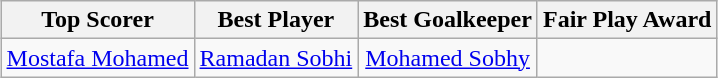<table class="wikitable" style="margin:auto;text-align:center">
<tr>
<th>Top Scorer</th>
<th>Best Player</th>
<th>Best Goalkeeper</th>
<th>Fair Play Award</th>
</tr>
<tr>
<td> <a href='#'>Mostafa Mohamed</a><br></td>
<td> <a href='#'>Ramadan Sobhi</a></td>
<td> <a href='#'>Mohamed Sobhy</a></td>
<td></td>
</tr>
</table>
